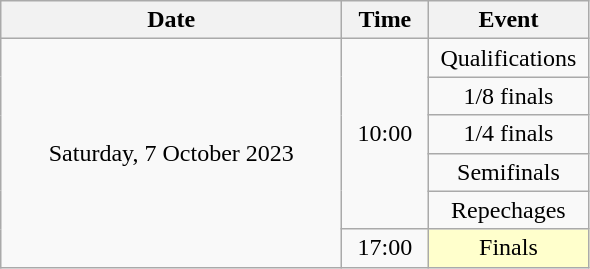<table class = "wikitable" style="text-align:center;">
<tr>
<th width=220>Date</th>
<th width=50>Time</th>
<th width=100>Event</th>
</tr>
<tr>
<td rowspan=6>Saturday, 7 October 2023</td>
<td rowspan=5>10:00</td>
<td>Qualifications</td>
</tr>
<tr>
<td>1/8 finals</td>
</tr>
<tr>
<td>1/4 finals</td>
</tr>
<tr>
<td>Semifinals</td>
</tr>
<tr>
<td>Repechages</td>
</tr>
<tr>
<td>17:00</td>
<td bgcolor=ffffcc>Finals</td>
</tr>
</table>
